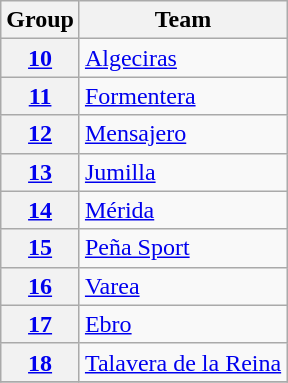<table class="wikitable">
<tr>
<th>Group</th>
<th>Team</th>
</tr>
<tr>
<th><a href='#'>10</a></th>
<td><a href='#'>Algeciras</a></td>
</tr>
<tr>
<th><a href='#'>11</a></th>
<td><a href='#'>Formentera</a></td>
</tr>
<tr>
<th><a href='#'>12</a></th>
<td><a href='#'>Mensajero</a></td>
</tr>
<tr>
<th><a href='#'>13</a></th>
<td><a href='#'>Jumilla</a></td>
</tr>
<tr>
<th><a href='#'>14</a></th>
<td><a href='#'>Mérida</a></td>
</tr>
<tr>
<th><a href='#'>15</a></th>
<td><a href='#'>Peña Sport</a></td>
</tr>
<tr>
<th><a href='#'>16</a></th>
<td><a href='#'>Varea</a></td>
</tr>
<tr>
<th><a href='#'>17</a></th>
<td><a href='#'>Ebro</a></td>
</tr>
<tr>
<th><a href='#'>18</a></th>
<td><a href='#'>Talavera de la Reina</a></td>
</tr>
<tr>
</tr>
</table>
